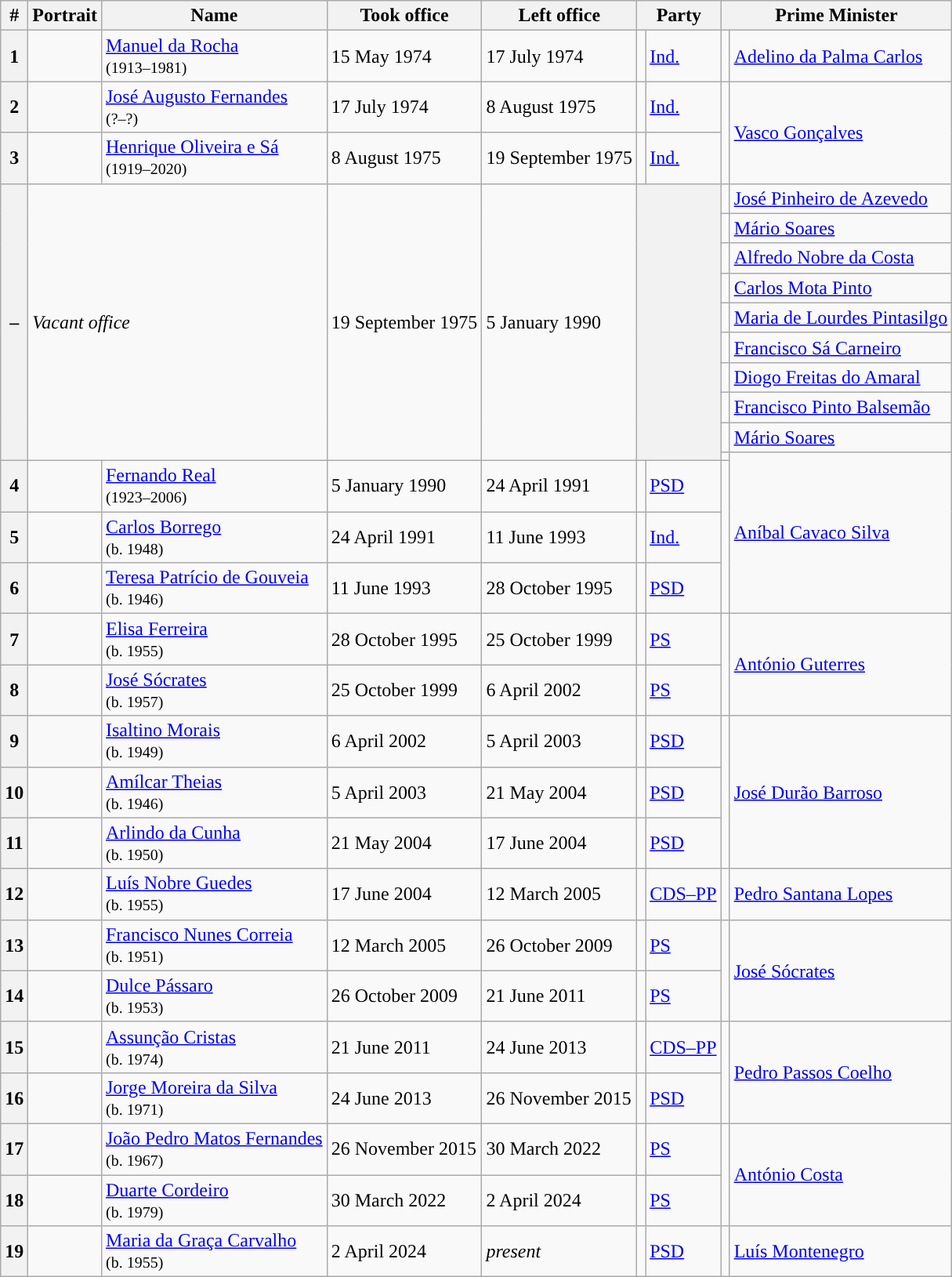<table class="wikitable">
<tr>
<th>#</th>
<th>Portrait</th>
<th>Name</th>
<th>Took office</th>
<th>Left office</th>
<th colspan="2">Party</th>
<th colspan="2">Prime Minister</th>
</tr>
<tr>
<th>1</th>
<td></td>
<td><a href='#'>Manuel da Rocha</a><br><small>(1913–1981)</small></td>
<td>15 May 1974</td>
<td>17 July 1974</td>
<td style="background-color: "></td>
<td><a href='#'>Ind.</a></td>
<td style="background-color: "></td>
<td><a href='#'>Adelino da Palma Carlos</a></td>
</tr>
<tr>
<th>2</th>
<td></td>
<td><a href='#'>José Augusto Fernandes</a><br><small>(?–?)</small></td>
<td>17 July 1974</td>
<td>8 August 1975</td>
<td style="background-color: "></td>
<td><a href='#'>Ind.</a></td>
<td rowspan="2" style="background-color: "></td>
<td rowspan="2"><a href='#'>Vasco Gonçalves</a></td>
</tr>
<tr>
<th>3</th>
<td></td>
<td><a href='#'>Henrique Oliveira e Sá</a><br><small>(1919–2020)</small></td>
<td>8 August 1975</td>
<td>19 September 1975</td>
<td style="background-color: "></td>
<td><a href='#'>Ind.</a></td>
</tr>
<tr>
<th rowspan="10">–</th>
<td colspan="2" rowspan="10"><em>Vacant office</em></td>
<td rowspan="10">19 September 1975</td>
<td rowspan="10">5 January 1990</td>
<th colspan="2" rowspan="10"></th>
<td style="background-color: "></td>
<td><a href='#'>José Pinheiro de Azevedo</a></td>
</tr>
<tr>
<td style="background-color: "></td>
<td><a href='#'>Mário Soares</a></td>
</tr>
<tr>
<td style="background-color: "></td>
<td><a href='#'>Alfredo Nobre da Costa</a></td>
</tr>
<tr>
<td style="background-color: "></td>
<td><a href='#'>Carlos Mota Pinto</a></td>
</tr>
<tr>
<td style="background-color: "></td>
<td><a href='#'>Maria de Lourdes Pintasilgo</a></td>
</tr>
<tr>
<td style="background-color: "></td>
<td><a href='#'>Francisco Sá Carneiro</a></td>
</tr>
<tr>
<td style="background-color: "></td>
<td><a href='#'>Diogo Freitas do Amaral</a></td>
</tr>
<tr>
<td style="background-color: "></td>
<td><a href='#'>Francisco Pinto Balsemão</a></td>
</tr>
<tr>
<td style="background-color: "></td>
<td><a href='#'>Mário Soares</a></td>
</tr>
<tr>
<td style="background-color: "></td>
<td rowspan="4"><a href='#'>Aníbal Cavaco Silva</a></td>
</tr>
<tr>
<th>4</th>
<td></td>
<td><a href='#'>Fernando Real</a><br><small>(1923–2006)</small></td>
<td>5 January 1990</td>
<td>24 April 1991</td>
<td style="background-color: "></td>
<td><a href='#'>PSD</a></td>
<td rowspan="3" style="background-color: "></td>
</tr>
<tr>
<th>5</th>
<td></td>
<td><a href='#'>Carlos Borrego</a><br><small>(b. 1948)</small></td>
<td>24 April 1991</td>
<td>11 June 1993</td>
<td style="background-color: "></td>
<td><a href='#'>Ind.</a></td>
</tr>
<tr>
<th>6</th>
<td></td>
<td><a href='#'>Teresa Patrício de Gouveia</a><br><small>(b. 1946)</small></td>
<td>11 June 1993</td>
<td>28 October 1995</td>
<td style="background-color: "></td>
<td><a href='#'>PSD</a></td>
</tr>
<tr>
<th>7</th>
<td></td>
<td><a href='#'>Elisa Ferreira</a><br><small>(b. 1955)</small></td>
<td>28 October 1995</td>
<td>25 October 1999</td>
<td style="background-color: "></td>
<td><a href='#'>PS</a></td>
<td rowspan="2" style="background-color: "></td>
<td rowspan="2"><a href='#'>António Guterres</a></td>
</tr>
<tr>
<th>8</th>
<td></td>
<td><a href='#'>José Sócrates</a><br><small>(b. 1957)</small></td>
<td>25 October 1999</td>
<td>6 April 2002</td>
<td style="background-color: "></td>
<td><a href='#'>PS</a></td>
</tr>
<tr>
<th>9</th>
<td></td>
<td><a href='#'>Isaltino Morais</a><br><small>(b. 1949)</small></td>
<td>6 April 2002</td>
<td>5 April 2003</td>
<td style="background-color: "></td>
<td><a href='#'>PSD</a></td>
<td rowspan="3" style="background-color: "></td>
<td rowspan="3"><a href='#'>José Durão Barroso</a></td>
</tr>
<tr>
<th>10</th>
<td></td>
<td><a href='#'>Amílcar Theias</a><br><small>(b. 1946)</small></td>
<td>5 April 2003</td>
<td>21 May 2004</td>
<td style="background-color: "></td>
<td><a href='#'>PSD</a></td>
</tr>
<tr>
<th>11</th>
<td></td>
<td><a href='#'>Arlindo da Cunha</a><br><small>(b. 1950)</small></td>
<td>21 May 2004</td>
<td>17 June 2004</td>
<td style="background-color: "></td>
<td><a href='#'>PSD</a></td>
</tr>
<tr>
<th>12</th>
<td></td>
<td><a href='#'>Luís Nobre Guedes</a><br><small>(b. 1955)</small></td>
<td>17 June 2004</td>
<td>12 March 2005</td>
<td style="background-color: "></td>
<td><a href='#'>CDS–PP</a></td>
<td style="background-color: "></td>
<td><a href='#'>Pedro Santana Lopes</a></td>
</tr>
<tr>
<th>13</th>
<td></td>
<td><a href='#'>Francisco Nunes Correia</a><br><small>(b. 1951)</small></td>
<td>12 March 2005</td>
<td>26 October 2009</td>
<td style="background-color: "></td>
<td><a href='#'>PS</a></td>
<td rowspan="2" style="background-color: "></td>
<td rowspan="2"><a href='#'>José Sócrates</a></td>
</tr>
<tr>
<th>14</th>
<td></td>
<td><a href='#'>Dulce Pássaro</a><br><small>(b. 1953)</small></td>
<td>26 October 2009</td>
<td>21 June 2011</td>
<td style="background-color: "></td>
<td><a href='#'>PS</a></td>
</tr>
<tr>
<th>15</th>
<td></td>
<td><a href='#'>Assunção Cristas</a><br><small>(b. 1974)</small></td>
<td>21 June 2011</td>
<td>24 June 2013</td>
<td style="background-color: "></td>
<td><a href='#'>CDS–PP</a></td>
<td rowspan="2" style="background-color: "></td>
<td rowspan="2"><a href='#'>Pedro Passos Coelho</a></td>
</tr>
<tr>
<th>16</th>
<td></td>
<td><a href='#'>Jorge Moreira da Silva</a><br><small>(b. 1971)</small></td>
<td>24 June 2013</td>
<td>26 November 2015</td>
<td style="background-color: "></td>
<td><a href='#'>PSD</a></td>
</tr>
<tr>
<th>17</th>
<td></td>
<td><a href='#'>João Pedro Matos Fernandes</a><br><small>(b. 1967)</small></td>
<td>26 November 2015</td>
<td>30 March 2022</td>
<td style="background-color: "></td>
<td><a href='#'>PS</a></td>
<td rowspan="2" style="background-color: "></td>
<td rowspan="2"><a href='#'>António Costa</a></td>
</tr>
<tr>
<th>18</th>
<td></td>
<td><a href='#'>Duarte Cordeiro</a><br><small>(b. 1979)</small></td>
<td>30 March 2022</td>
<td>2 April 2024</td>
<td style="background-color: "></td>
<td><a href='#'>PS</a></td>
</tr>
<tr>
<th>19</th>
<td></td>
<td><a href='#'>Maria da Graça Carvalho</a><br><small>(b. 1955)</small></td>
<td>2 April 2024</td>
<td><em>present</em></td>
<td style="background-color: "></td>
<td><a href='#'>PSD</a></td>
<td style="background-color: "></td>
<td><a href='#'>Luís Montenegro</a></td>
</tr>
</table>
